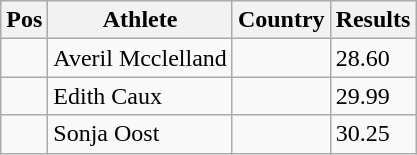<table class="wikitable">
<tr>
<th>Pos</th>
<th>Athlete</th>
<th>Country</th>
<th>Results</th>
</tr>
<tr>
<td align="center"></td>
<td>Averil Mcclelland</td>
<td></td>
<td>28.60</td>
</tr>
<tr>
<td align="center"></td>
<td>Edith Caux</td>
<td></td>
<td>29.99</td>
</tr>
<tr>
<td align="center"></td>
<td>Sonja Oost</td>
<td></td>
<td>30.25</td>
</tr>
</table>
